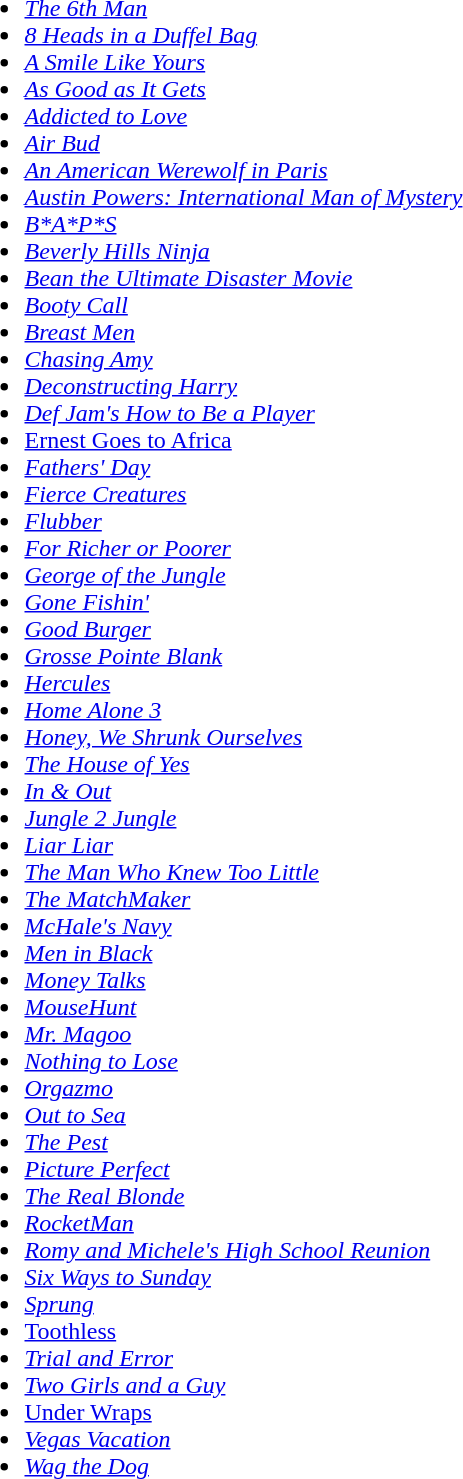<table style="width:100%;">
<tr valign ="top">
<td width=50%><br><ul><li><em><a href='#'>The 6th Man</a></em></li><li><em><a href='#'>8 Heads in a Duffel Bag</a></em></li><li><em><a href='#'>A Smile Like Yours</a></em></li><li><em><a href='#'>As Good as It Gets</a></em></li><li><em><a href='#'>Addicted to Love</a></em></li><li><em><a href='#'>Air Bud</a></em></li><li><em><a href='#'>An American Werewolf in Paris</a></em></li><li><em><a href='#'>Austin Powers: International Man of Mystery</a></em></li><li><em><a href='#'>B*A*P*S</a></em></li><li><em><a href='#'>Beverly Hills Ninja</a></em></li><li><em><a href='#'>Bean the Ultimate Disaster Movie</a></em></li><li><em><a href='#'>Booty Call</a></em></li><li><em><a href='#'>Breast Men</a></em></li><li><em><a href='#'>Chasing Amy</a></em></li><li><em><a href='#'>Deconstructing Harry</a></em></li><li><em><a href='#'>Def Jam's How to Be a Player</a></em></li><li><a href='#'>Ernest Goes to Africa</a></li><li><em><a href='#'>Fathers' Day</a></em></li><li><em><a href='#'>Fierce Creatures</a></em></li><li><em><a href='#'>Flubber</a></em></li><li><em><a href='#'>For Richer or Poorer</a></em></li><li><em><a href='#'>George of the Jungle</a></em></li><li><em><a href='#'>Gone Fishin'</a></em></li><li><em><a href='#'>Good Burger</a></em></li><li><em><a href='#'>Grosse Pointe Blank</a></em></li><li><em><a href='#'>Hercules</a></em></li><li><em><a href='#'>Home Alone 3</a></em></li><li><em><a href='#'>Honey, We Shrunk Ourselves</a></em></li><li><em><a href='#'>The House of Yes</a></em></li><li><em><a href='#'>In & Out</a></em></li><li><em><a href='#'>Jungle 2 Jungle</a></em></li><li><em><a href='#'>Liar Liar</a></em></li><li><em><a href='#'>The Man Who Knew Too Little</a></em></li><li><em><a href='#'>The MatchMaker</a></em></li><li><em><a href='#'>McHale's Navy</a></em></li><li><em><a href='#'>Men in Black</a></em></li><li><em><a href='#'>Money Talks</a></em></li><li><em><a href='#'>MouseHunt</a></em></li><li><em><a href='#'>Mr. Magoo</a></em></li><li><em><a href='#'>Nothing to Lose</a></em></li><li><em><a href='#'>Orgazmo</a></em></li><li><em><a href='#'>Out to Sea</a></em></li><li><em><a href='#'>The Pest</a></em></li><li><em><a href='#'>Picture Perfect</a></em></li><li><em><a href='#'>The Real Blonde</a></em></li><li><em><a href='#'>RocketMan</a></em></li><li><em><a href='#'>Romy and Michele's High School Reunion</a></em></li><li><em><a href='#'>Six Ways to Sunday</a></em></li><li><em><a href='#'>Sprung</a></em></li><li><a href='#'>Toothless</a></li><li><em><a href='#'>Trial and Error</a></em></li><li><em><a href='#'>Two Girls and a Guy</a></em></li><li><a href='#'>Under Wraps</a></li><li><em><a href='#'>Vegas Vacation</a></em></li><li><em><a href='#'>Wag the Dog</a></em></li></ul></td>
</tr>
</table>
